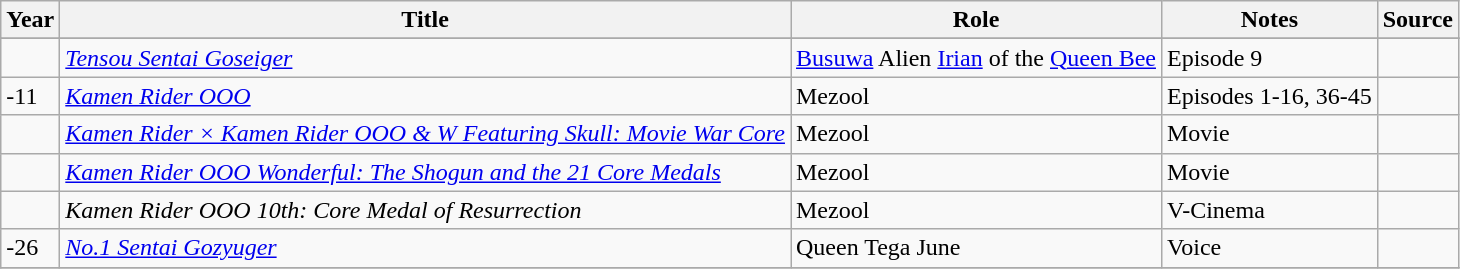<table class="wikitable sortable plainrowheaders">
<tr>
<th>Year</th>
<th>Title</th>
<th>Role</th>
<th class="unsortable">Notes</th>
<th class="unsortable">Source</th>
</tr>
<tr>
</tr>
<tr>
<td></td>
<td><em><a href='#'>Tensou Sentai Goseiger</a></em></td>
<td><a href='#'>Busuwa</a> Alien <a href='#'>Irian</a> of the <a href='#'>Queen Bee</a></td>
<td>Episode 9 <br></td>
<td></td>
</tr>
<tr>
<td>-11</td>
<td><em><a href='#'>Kamen Rider OOO</a></em></td>
<td>Mezool</td>
<td>Episodes 1-16, 36-45</td>
<td></td>
</tr>
<tr>
<td></td>
<td><em><a href='#'>Kamen Rider × Kamen Rider OOO & W Featuring Skull: Movie War Core</a></em></td>
<td>Mezool</td>
<td>Movie</td>
<td></td>
</tr>
<tr>
<td></td>
<td><em><a href='#'>Kamen Rider OOO Wonderful: The Shogun and the 21 Core Medals</a></em></td>
<td>Mezool</td>
<td>Movie</td>
<td></td>
</tr>
<tr>
<td></td>
<td><em>Kamen Rider OOO 10th: Core Medal of Resurrection</em></td>
<td>Mezool</td>
<td>V-Cinema</td>
<td></td>
</tr>
<tr>
<td>-26</td>
<td><em><a href='#'>No.1 Sentai Gozyuger</a></em></td>
<td>Queen Tega June</td>
<td>Voice</td>
<td></td>
</tr>
<tr>
</tr>
</table>
